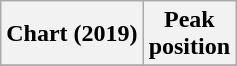<table class="wikitable plainrowheaders" style="text-align:center">
<tr>
<th scope="col">Chart (2019)</th>
<th scope="col">Peak<br>position</th>
</tr>
<tr>
</tr>
</table>
